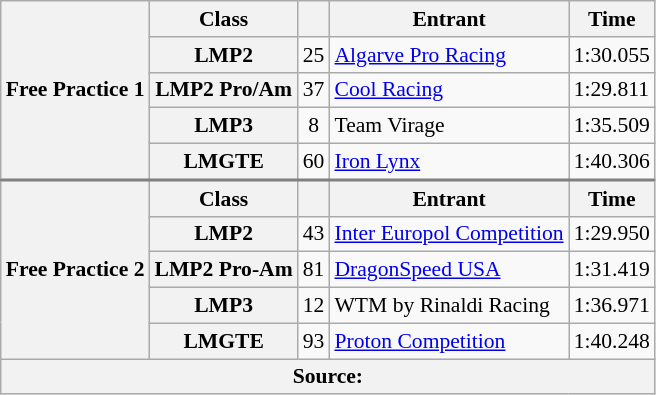<table class="wikitable" style="font-size:90%;">
<tr>
<th rowspan="5">Free Practice 1</th>
<th>Class</th>
<th></th>
<th>Entrant</th>
<th>Time</th>
</tr>
<tr>
<th>LMP2</th>
<td align="center">25</td>
<td> <a href='#'>Algarve Pro Racing</a></td>
<td>1:30.055</td>
</tr>
<tr>
<th>LMP2 Pro/Am</th>
<td align="center">37</td>
<td> <a href='#'>Cool Racing</a></td>
<td>1:29.811</td>
</tr>
<tr>
<th>LMP3</th>
<td align="center">8</td>
<td> Team Virage</td>
<td>1:35.509</td>
</tr>
<tr>
<th>LMGTE</th>
<td align="center">60</td>
<td> <a href='#'>Iron Lynx</a></td>
<td>1:40.306</td>
</tr>
<tr style="border-top:2px solid #808080">
<th rowspan="5">Free Practice 2</th>
<th>Class</th>
<th></th>
<th>Entrant</th>
<th>Time</th>
</tr>
<tr>
<th>LMP2</th>
<td align="center">43</td>
<td> <a href='#'>Inter Europol Competition</a></td>
<td>1:29.950</td>
</tr>
<tr>
<th>LMP2 Pro-Am</th>
<td align="center">81</td>
<td> <a href='#'>DragonSpeed USA</a></td>
<td>1:31.419</td>
</tr>
<tr>
<th>LMP3</th>
<td align="center">12</td>
<td> WTM by Rinaldi Racing</td>
<td>1:36.971</td>
</tr>
<tr>
<th>LMGTE</th>
<td align="center">93</td>
<td> <a href='#'>Proton Competition</a></td>
<td>1:40.248</td>
</tr>
<tr>
<th colspan="5">Source:</th>
</tr>
</table>
